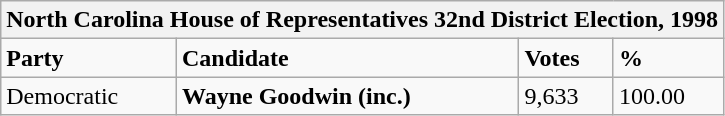<table class="wikitable">
<tr>
<th colspan="4">North Carolina House of Representatives 32nd District Election, 1998</th>
</tr>
<tr>
<td><strong>Party</strong></td>
<td><strong>Candidate</strong></td>
<td><strong>Votes</strong></td>
<td><strong>%</strong></td>
</tr>
<tr>
<td>Democratic</td>
<td><strong>Wayne Goodwin (inc.)</strong></td>
<td>9,633</td>
<td>100.00</td>
</tr>
</table>
